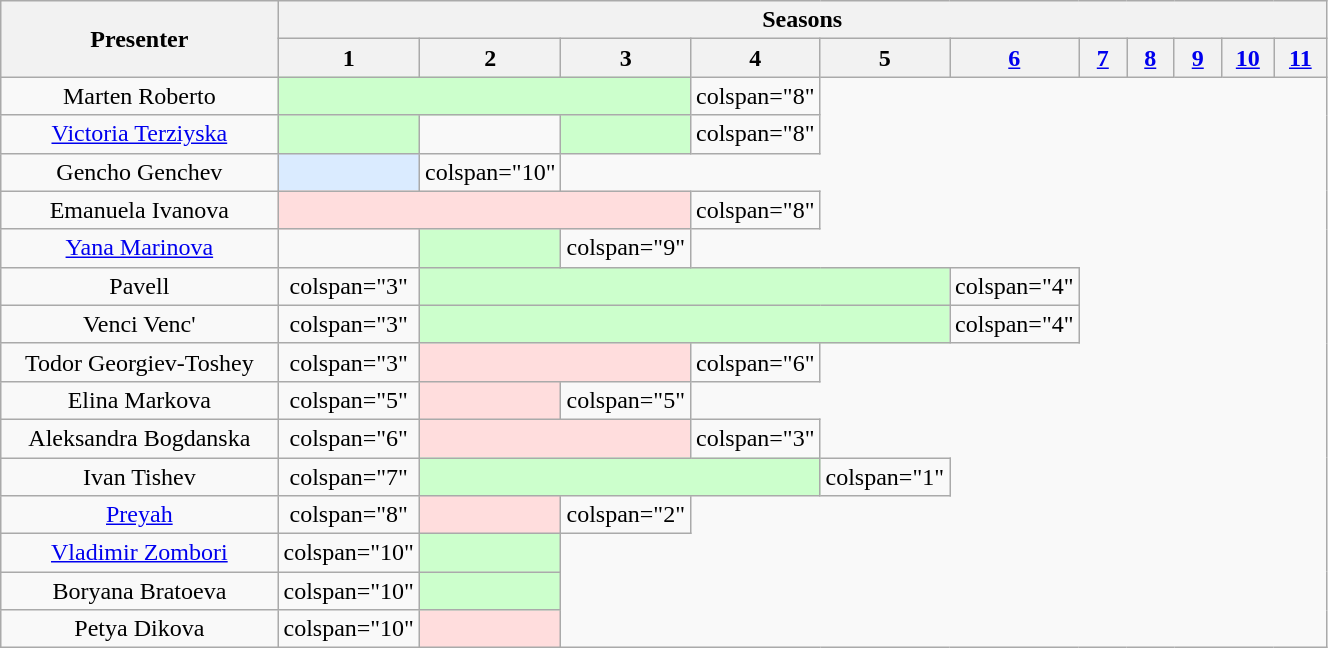<table class="wikitable" style="text-align:center" width="70%">
<tr>
<th rowspan="2" width="30%">Presenter</th>
<th colspan="11">Seasons</th>
</tr>
<tr>
<th width="05%">1</th>
<th width="05%">2</th>
<th width="05%">3</th>
<th width="05%">4</th>
<th width="05%">5</th>
<th width="05%"><a href='#'>6</a></th>
<th width="05%"><a href='#'>7</a></th>
<th width="05%"><a href='#'>8</a></th>
<th width="05%"><a href='#'>9</a></th>
<th width="05%"><a href='#'>10</a></th>
<th width="05%"><a href='#'>11</a></th>
</tr>
<tr>
<td>Marten Roberto</td>
<td colspan="3" style="background:#cfc"></td>
<td>colspan="8" </td>
</tr>
<tr>
<td><a href='#'>Victoria Terziyska</a></td>
<td style="background:#cfc"></td>
<td></td>
<td style="background:#cfc"></td>
<td>colspan="8" </td>
</tr>
<tr>
<td>Gencho Genchev</td>
<td style="background:#DAEBFF"></td>
<td>colspan="10" </td>
</tr>
<tr>
<td>Emanuela Ivanova</td>
<td colspan="3" style="background:#fdd"></td>
<td>colspan="8" </td>
</tr>
<tr>
<td><a href='#'>Yana Marinova</a></td>
<td></td>
<td style="background:#cfc"></td>
<td>colspan="9" </td>
</tr>
<tr>
<td>Pavell</td>
<td>colspan="3" </td>
<td colspan="4" style="background:#cfc"></td>
<td>colspan="4" </td>
</tr>
<tr>
<td>Venci Venc'</td>
<td>colspan="3" </td>
<td colspan="4" style="background:#cfc"></td>
<td>colspan="4" </td>
</tr>
<tr>
<td>Todor Georgiev-Toshey</td>
<td>colspan="3" </td>
<td colspan="2" style="background:#fdd"></td>
<td>colspan="6" </td>
</tr>
<tr>
<td>Elina Markova</td>
<td>colspan="5" </td>
<td style="background:#fdd"></td>
<td>colspan="5" </td>
</tr>
<tr>
<td>Aleksandra Bogdanska</td>
<td>colspan="6" </td>
<td colspan="2" style="background:#fdd"></td>
<td>colspan="3" </td>
</tr>
<tr>
<td>Ivan Tishev</td>
<td>colspan="7" </td>
<td colspan="3" style="background:#cfc"></td>
<td>colspan="1" </td>
</tr>
<tr>
<td><a href='#'>Preyah</a></td>
<td>colspan="8" </td>
<td colspan="1" style="background:#fdd"></td>
<td>colspan="2" </td>
</tr>
<tr>
<td><a href='#'>Vladimir Zombori</a></td>
<td>colspan="10" </td>
<td colspan="1" style="background:#cfc"></td>
</tr>
<tr>
<td>Boryana Bratoeva</td>
<td>colspan="10" </td>
<td colspan="1" style="background:#cfc"></td>
</tr>
<tr>
<td>Petya Dikova</td>
<td>colspan="10" </td>
<td colspan="1" style="background:#fdd"></td>
</tr>
</table>
